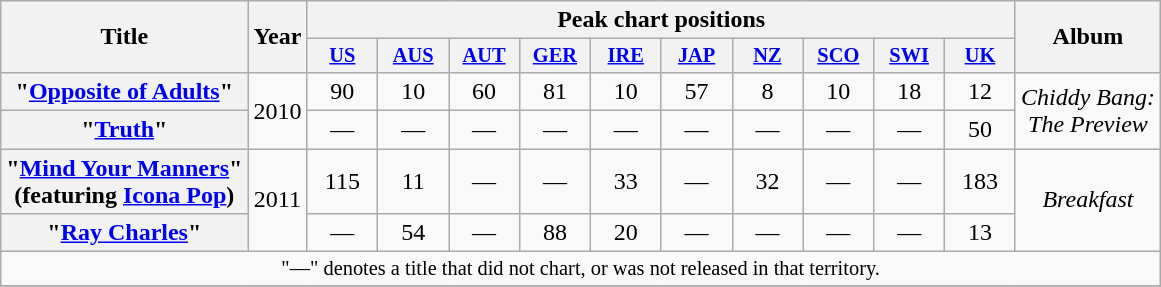<table class="wikitable plainrowheaders" style="text-align:center;" border="1">
<tr>
<th scope="col" rowspan="2">Title</th>
<th scope="col" rowspan="2">Year</th>
<th scope="col" colspan="10">Peak chart positions</th>
<th scope="col" rowspan="2">Album</th>
</tr>
<tr>
<th scope="col" style="width:3em;font-size:85%;"><a href='#'>US</a><br></th>
<th scope="col" style="width:3em;font-size:85%;"><a href='#'>AUS</a><br></th>
<th scope="col" style="width:3em;font-size:85%;"><a href='#'>AUT</a><br></th>
<th scope="col" style="width:3em;font-size:85%;"><a href='#'>GER</a><br></th>
<th scope="col" style="width:3em;font-size:85%;"><a href='#'>IRE</a><br></th>
<th scope="col" style="width:3em;font-size:85%;"><a href='#'>JAP</a></th>
<th scope="col" style="width:3em;font-size:85%;"><a href='#'>NZ</a><br></th>
<th scope="col" style="width:3em;font-size:85%;"><a href='#'>SCO</a><br></th>
<th scope="col" style="width:3em;font-size:85%;"><a href='#'>SWI</a><br></th>
<th scope="col" style="width:3em;font-size:85%;"><a href='#'>UK</a><br></th>
</tr>
<tr>
<th scope="row">"<a href='#'>Opposite of Adults</a>"</th>
<td rowspan="2">2010</td>
<td>90</td>
<td>10</td>
<td>60</td>
<td>81</td>
<td>10</td>
<td>57</td>
<td>8</td>
<td>10</td>
<td>18</td>
<td>12</td>
<td rowspan="2"><em>Chiddy Bang:<br>The Preview</em></td>
</tr>
<tr>
<th scope="row">"<a href='#'>Truth</a>"</th>
<td>—</td>
<td>—</td>
<td>—</td>
<td>—</td>
<td>—</td>
<td>—</td>
<td>—</td>
<td>—</td>
<td>—</td>
<td>50</td>
</tr>
<tr>
<th scope="row">"<a href='#'>Mind Your Manners</a>"<br><span>(featuring <a href='#'>Icona Pop</a>)</span></th>
<td rowspan="2">2011</td>
<td>115</td>
<td>11</td>
<td>—</td>
<td>—</td>
<td>33</td>
<td>—</td>
<td>32</td>
<td>—</td>
<td>—</td>
<td>183</td>
<td rowspan="2"><em>Breakfast</em></td>
</tr>
<tr>
<th scope="row">"<a href='#'>Ray Charles</a>"</th>
<td>—</td>
<td>54</td>
<td>—</td>
<td>88</td>
<td>20</td>
<td>—</td>
<td>—</td>
<td>—</td>
<td>—</td>
<td>13</td>
</tr>
<tr>
<td colspan="13" style="font-size:85%;">"—" denotes a title that did not chart, or was not released in that territory.</td>
</tr>
<tr>
</tr>
</table>
